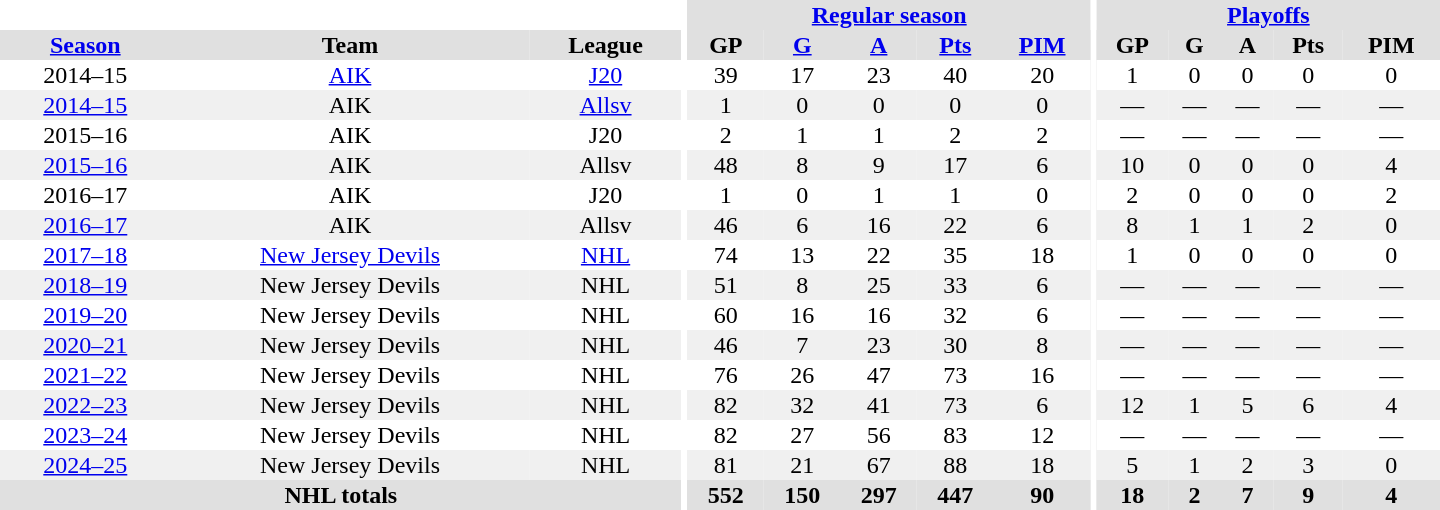<table border="0" cellpadding="1" cellspacing="0" style="text-align:center; width:60em;">
<tr bgcolor="#e0e0e0">
<th colspan="3" bgcolor="#ffffff"></th>
<th rowspan="99" bgcolor="#ffffff"></th>
<th colspan="5"><a href='#'>Regular season</a></th>
<th rowspan="99" bgcolor="#ffffff"></th>
<th colspan="5"><a href='#'>Playoffs</a></th>
</tr>
<tr bgcolor="#e0e0e0">
<th><a href='#'>Season</a></th>
<th>Team</th>
<th>League</th>
<th>GP</th>
<th><a href='#'>G</a></th>
<th><a href='#'>A</a></th>
<th><a href='#'>Pts</a></th>
<th><a href='#'>PIM</a></th>
<th>GP</th>
<th>G</th>
<th>A</th>
<th>Pts</th>
<th>PIM</th>
</tr>
<tr>
<td>2014–15</td>
<td><a href='#'>AIK</a></td>
<td><a href='#'>J20</a></td>
<td>39</td>
<td>17</td>
<td>23</td>
<td>40</td>
<td>20</td>
<td>1</td>
<td>0</td>
<td>0</td>
<td>0</td>
<td>0</td>
</tr>
<tr bgcolor="#f0f0f0">
<td><a href='#'>2014–15</a></td>
<td>AIK</td>
<td><a href='#'>Allsv</a></td>
<td>1</td>
<td>0</td>
<td>0</td>
<td>0</td>
<td>0</td>
<td>—</td>
<td>—</td>
<td>—</td>
<td>—</td>
<td>—</td>
</tr>
<tr>
<td>2015–16</td>
<td>AIK</td>
<td>J20</td>
<td>2</td>
<td>1</td>
<td>1</td>
<td>2</td>
<td>2</td>
<td>—</td>
<td>—</td>
<td>—</td>
<td>—</td>
<td>—</td>
</tr>
<tr bgcolor="#f0f0f0">
<td><a href='#'>2015–16</a></td>
<td>AIK</td>
<td>Allsv</td>
<td>48</td>
<td>8</td>
<td>9</td>
<td>17</td>
<td>6</td>
<td>10</td>
<td>0</td>
<td>0</td>
<td>0</td>
<td>4</td>
</tr>
<tr>
<td>2016–17</td>
<td>AIK</td>
<td>J20</td>
<td>1</td>
<td>0</td>
<td>1</td>
<td>1</td>
<td>0</td>
<td>2</td>
<td>0</td>
<td>0</td>
<td>0</td>
<td>2</td>
</tr>
<tr bgcolor="#f0f0f0">
<td><a href='#'>2016–17</a></td>
<td>AIK</td>
<td>Allsv</td>
<td>46</td>
<td>6</td>
<td>16</td>
<td>22</td>
<td>6</td>
<td>8</td>
<td>1</td>
<td>1</td>
<td>2</td>
<td>0</td>
</tr>
<tr>
<td><a href='#'>2017–18</a></td>
<td><a href='#'>New Jersey Devils</a></td>
<td><a href='#'>NHL</a></td>
<td>74</td>
<td>13</td>
<td>22</td>
<td>35</td>
<td>18</td>
<td>1</td>
<td>0</td>
<td>0</td>
<td>0</td>
<td>0</td>
</tr>
<tr bgcolor="#f0f0f0">
<td><a href='#'>2018–19</a></td>
<td>New Jersey Devils</td>
<td>NHL</td>
<td>51</td>
<td>8</td>
<td>25</td>
<td>33</td>
<td>6</td>
<td>—</td>
<td>—</td>
<td>—</td>
<td>—</td>
<td>—</td>
</tr>
<tr>
<td><a href='#'>2019–20</a></td>
<td>New Jersey Devils</td>
<td>NHL</td>
<td>60</td>
<td>16</td>
<td>16</td>
<td>32</td>
<td>6</td>
<td>—</td>
<td>—</td>
<td>—</td>
<td>—</td>
<td>—</td>
</tr>
<tr bgcolor="#f0f0f0">
<td><a href='#'>2020–21</a></td>
<td>New Jersey Devils</td>
<td>NHL</td>
<td>46</td>
<td>7</td>
<td>23</td>
<td>30</td>
<td>8</td>
<td>—</td>
<td>—</td>
<td>—</td>
<td>—</td>
<td>—</td>
</tr>
<tr>
<td><a href='#'>2021–22</a></td>
<td>New Jersey Devils</td>
<td>NHL</td>
<td>76</td>
<td>26</td>
<td>47</td>
<td>73</td>
<td>16</td>
<td>—</td>
<td>—</td>
<td>—</td>
<td>—</td>
<td>—</td>
</tr>
<tr bgcolor="#f0f0f0">
<td><a href='#'>2022–23</a></td>
<td>New Jersey Devils</td>
<td>NHL</td>
<td>82</td>
<td>32</td>
<td>41</td>
<td>73</td>
<td>6</td>
<td>12</td>
<td>1</td>
<td>5</td>
<td>6</td>
<td>4</td>
</tr>
<tr>
<td><a href='#'>2023–24</a></td>
<td>New Jersey Devils</td>
<td>NHL</td>
<td>82</td>
<td>27</td>
<td>56</td>
<td>83</td>
<td>12</td>
<td>—</td>
<td>—</td>
<td>—</td>
<td>—</td>
<td>—</td>
</tr>
<tr bgcolor="#f0f0f0">
<td><a href='#'>2024–25</a></td>
<td>New Jersey Devils</td>
<td>NHL</td>
<td>81</td>
<td>21</td>
<td>67</td>
<td>88</td>
<td>18</td>
<td>5</td>
<td>1</td>
<td>2</td>
<td>3</td>
<td>0</td>
</tr>
<tr bgcolor="#e0e0e0">
<th colspan="3">NHL totals</th>
<th>552</th>
<th>150</th>
<th>297</th>
<th>447</th>
<th>90</th>
<th>18</th>
<th>2</th>
<th>7</th>
<th>9</th>
<th>4</th>
</tr>
</table>
